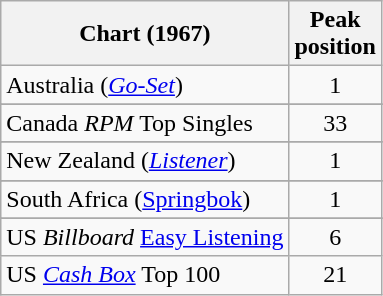<table class="wikitable sortable">
<tr>
<th>Chart (1967)</th>
<th>Peak<br>position</th>
</tr>
<tr>
<td>Australia (<em><a href='#'>Go-Set</a></em>)</td>
<td style="text-align:center;">1</td>
</tr>
<tr>
</tr>
<tr>
</tr>
<tr>
</tr>
<tr>
<td>Canada <em>RPM</em> Top Singles</td>
<td style="text-align:center;">33</td>
</tr>
<tr>
</tr>
<tr>
</tr>
<tr>
</tr>
<tr>
</tr>
<tr>
<td>New Zealand (<em><a href='#'>Listener</a></em>)</td>
<td style="text-align:center;">1</td>
</tr>
<tr>
</tr>
<tr>
<td>South Africa (<a href='#'>Springbok</a>)</td>
<td style="text-align:center;">1</td>
</tr>
<tr>
</tr>
<tr>
</tr>
<tr>
</tr>
<tr>
<td>US <em>Billboard</em> <a href='#'>Easy Listening</a></td>
<td style="text-align:center;">6</td>
</tr>
<tr>
<td>US <em><a href='#'>Cash Box</a></em> Top 100</td>
<td style="text-align:center;">21</td>
</tr>
</table>
